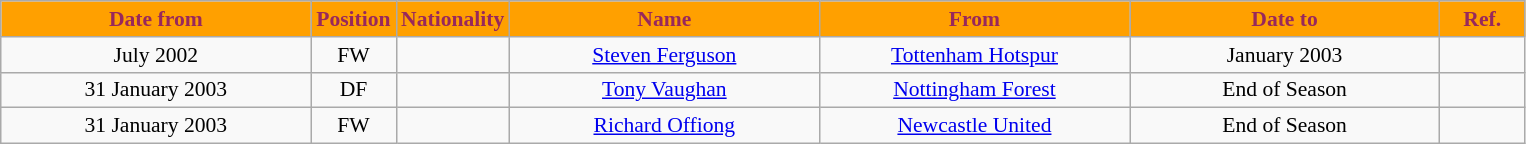<table class="wikitable"  style="text-align:center; font-size:90%; ">
<tr>
<th style="background:#ffa000; color:#98285c; width:200px;">Date from</th>
<th style="background:#ffa000; color:#98285c; width:50px;">Position</th>
<th style="background:#ffa000; color:#98285c; width:50px;">Nationality</th>
<th style="background:#ffa000; color:#98285c; width:200px;">Name</th>
<th style="background:#ffa000; color:#98285c; width:200px;">From</th>
<th style="background:#ffa000; color:#98285c; width:200px;">Date to</th>
<th style="background:#ffa000; color:#98285c; width:50px;">Ref.</th>
</tr>
<tr>
<td>July 2002</td>
<td>FW</td>
<td></td>
<td><a href='#'>Steven Ferguson</a></td>
<td><a href='#'>Tottenham Hotspur</a></td>
<td>January 2003</td>
<td></td>
</tr>
<tr>
<td>31 January 2003</td>
<td>DF</td>
<td></td>
<td><a href='#'>Tony Vaughan</a></td>
<td><a href='#'>Nottingham Forest</a></td>
<td>End of Season</td>
<td></td>
</tr>
<tr>
<td>31 January 2003</td>
<td>FW</td>
<td></td>
<td><a href='#'>Richard Offiong</a></td>
<td><a href='#'>Newcastle United</a></td>
<td>End of Season</td>
<td></td>
</tr>
</table>
